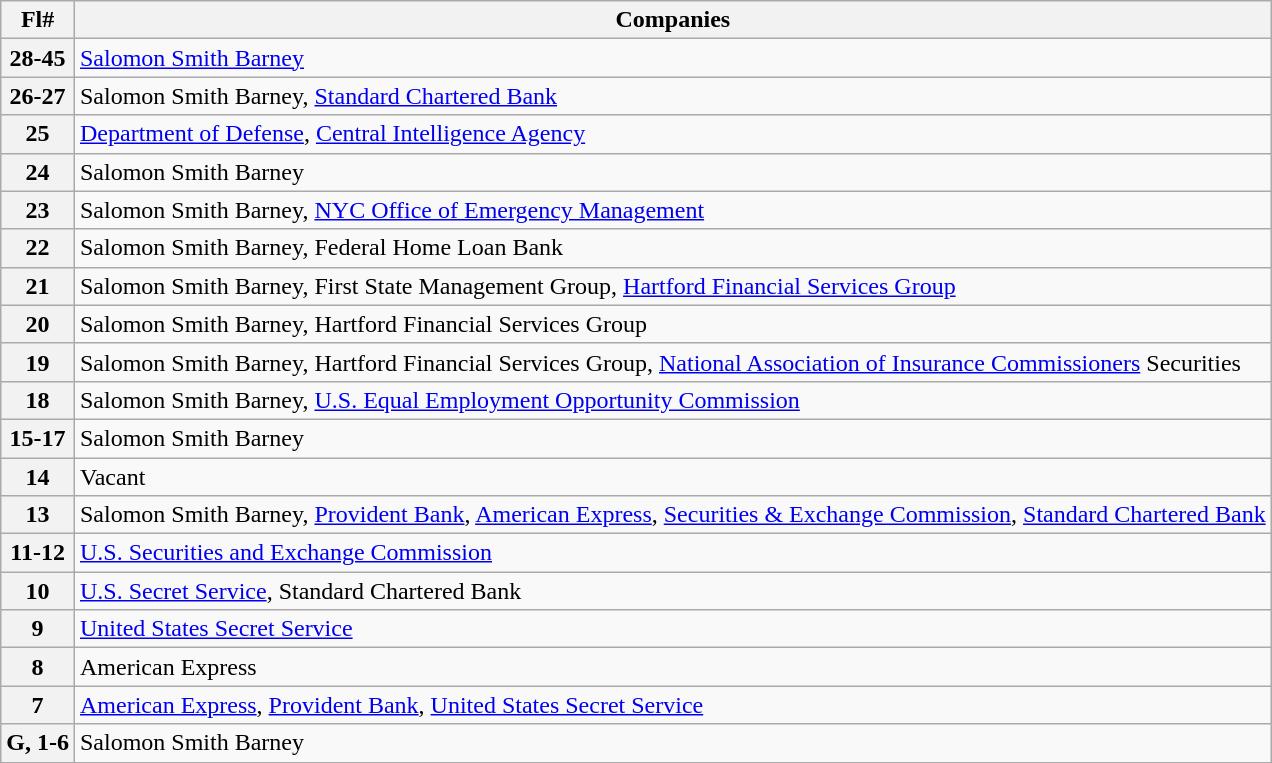<table class="wikitable">
<tr>
<th>Fl#</th>
<th>Companies</th>
</tr>
<tr>
<th>28-45</th>
<td><a href='#'>Salomon Smith Barney</a></td>
</tr>
<tr>
<th>26-27</th>
<td>Salomon Smith Barney, <a href='#'>Standard Chartered Bank</a></td>
</tr>
<tr>
<th>25</th>
<td><a href='#'>Department of Defense</a>, <a href='#'>Central Intelligence Agency</a></td>
</tr>
<tr>
<th>24</th>
<td>Salomon Smith Barney</td>
</tr>
<tr>
<th>23</th>
<td>Salomon Smith Barney, <a href='#'>NYC Office of Emergency Management</a></td>
</tr>
<tr>
<th>22</th>
<td>Salomon Smith Barney, Federal Home Loan Bank</td>
</tr>
<tr>
<th>21</th>
<td>Salomon Smith Barney, First State Management Group, <a href='#'>Hartford Financial Services Group</a></td>
</tr>
<tr>
<th>20</th>
<td>Salomon Smith Barney, Hartford Financial Services Group</td>
</tr>
<tr>
<th>19</th>
<td>Salomon Smith Barney, Hartford Financial Services Group, <a href='#'>National Association of Insurance Commissioners</a> Securities</td>
</tr>
<tr>
<th>18</th>
<td>Salomon Smith Barney, <a href='#'>U.S. Equal Employment Opportunity Commission</a></td>
</tr>
<tr>
<th>15-17</th>
<td>Salomon Smith Barney</td>
</tr>
<tr>
<th>14</th>
<td>Vacant</td>
</tr>
<tr>
<th>13</th>
<td>Salomon Smith Barney, <a href='#'>Provident Bank</a>, <a href='#'>American Express</a>, <a href='#'>Securities & Exchange Commission</a>, <a href='#'>Standard Chartered Bank</a></td>
</tr>
<tr>
<th>11-12</th>
<td><a href='#'>U.S. Securities and Exchange Commission</a></td>
</tr>
<tr>
<th>10</th>
<td><a href='#'>U.S. Secret Service</a>, Standard Chartered Bank</td>
</tr>
<tr>
<th>9</th>
<td><a href='#'>United States Secret Service</a></td>
</tr>
<tr>
<th>8</th>
<td>American Express</td>
</tr>
<tr>
<th>7</th>
<td><a href='#'>American Express</a>, <a href='#'>Provident Bank</a>, <a href='#'>United States Secret Service</a></td>
</tr>
<tr>
<th>G, 1-6</th>
<td>Salomon Smith Barney</td>
</tr>
</table>
